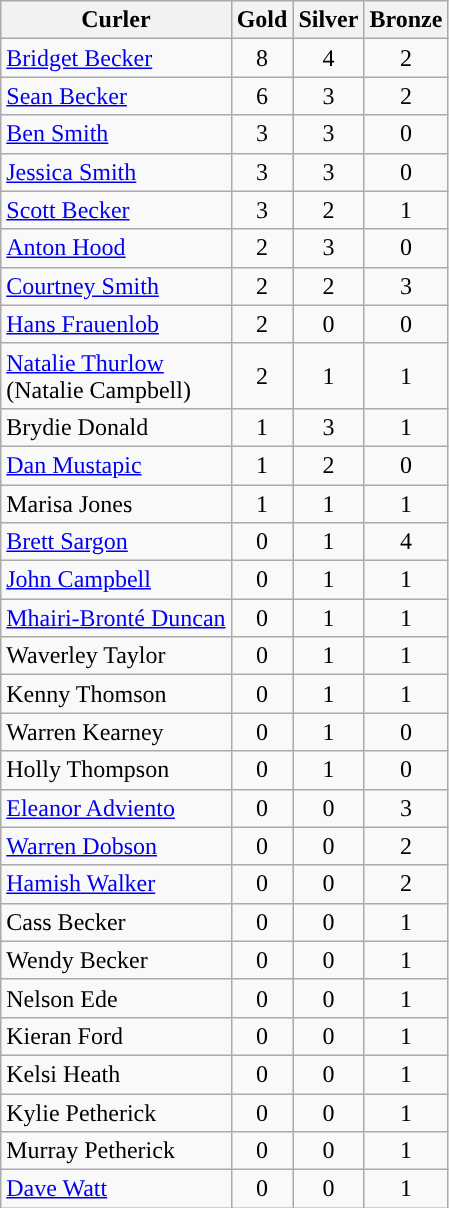<table class="wikitable" style="text-align:center;">
<tr>
<th>Curler</th>
<th>Gold</th>
<th>Silver</th>
<th>Bronze</th>
</tr>
<tr>
<td align="left"><a href='#'>Bridget Becker</a></td>
<td>8</td>
<td>4</td>
<td>2</td>
</tr>
<tr>
<td align="left"><a href='#'>Sean Becker</a></td>
<td>6</td>
<td>3</td>
<td>2</td>
</tr>
<tr>
<td align="left"><a href='#'>Ben Smith</a></td>
<td>3</td>
<td>3</td>
<td>0</td>
</tr>
<tr>
<td align="left"><a href='#'>Jessica Smith</a></td>
<td>3</td>
<td>3</td>
<td>0</td>
</tr>
<tr>
<td align="left"><a href='#'>Scott Becker</a></td>
<td>3</td>
<td>2</td>
<td>1</td>
</tr>
<tr>
<td align="left"><a href='#'>Anton Hood</a></td>
<td>2</td>
<td>3</td>
<td>0</td>
</tr>
<tr>
<td align="left"><a href='#'>Courtney Smith</a></td>
<td>2</td>
<td>2</td>
<td>3</td>
</tr>
<tr>
<td align="left"><a href='#'>Hans Frauenlob</a></td>
<td>2</td>
<td>0</td>
<td>0</td>
</tr>
<tr>
<td align="left"><a href='#'>Natalie Thurlow</a><br>(Natalie Campbell)</td>
<td>2</td>
<td>1</td>
<td>1</td>
</tr>
<tr>
<td align="left">Brydie Donald</td>
<td>1</td>
<td>3</td>
<td>1</td>
</tr>
<tr>
<td align="left"><a href='#'>Dan Mustapic</a></td>
<td>1</td>
<td>2</td>
<td>0</td>
</tr>
<tr>
<td align="left">Marisa Jones</td>
<td>1</td>
<td>1</td>
<td>1</td>
</tr>
<tr>
<td align="left"><a href='#'>Brett Sargon</a></td>
<td>0</td>
<td>1</td>
<td>4</td>
</tr>
<tr>
<td align="left"><a href='#'>John Campbell</a></td>
<td>0</td>
<td>1</td>
<td>1</td>
</tr>
<tr>
<td align="left"><a href='#'>Mhairi-Bronté Duncan</a></td>
<td>0</td>
<td>1</td>
<td>1</td>
</tr>
<tr>
<td align="left">Waverley Taylor</td>
<td>0</td>
<td>1</td>
<td>1</td>
</tr>
<tr>
<td align="left">Kenny Thomson</td>
<td>0</td>
<td>1</td>
<td>1</td>
</tr>
<tr>
<td align="left">Warren Kearney</td>
<td>0</td>
<td>1</td>
<td>0</td>
</tr>
<tr>
<td align="left">Holly Thompson</td>
<td>0</td>
<td>1</td>
<td>0</td>
</tr>
<tr>
<td align="left"><a href='#'>Eleanor Adviento</a></td>
<td>0</td>
<td>0</td>
<td>3</td>
</tr>
<tr>
<td align="left"><a href='#'>Warren Dobson</a></td>
<td>0</td>
<td>0</td>
<td>2</td>
</tr>
<tr>
<td align="left"><a href='#'>Hamish Walker</a></td>
<td>0</td>
<td>0</td>
<td>2</td>
</tr>
<tr>
<td align="left">Cass Becker</td>
<td>0</td>
<td>0</td>
<td>1</td>
</tr>
<tr>
<td align="left">Wendy Becker</td>
<td>0</td>
<td>0</td>
<td>1</td>
</tr>
<tr>
<td align="left">Nelson Ede</td>
<td>0</td>
<td>0</td>
<td>1</td>
</tr>
<tr>
<td align="left">Kieran Ford</td>
<td>0</td>
<td>0</td>
<td>1</td>
</tr>
<tr>
<td align="left">Kelsi Heath</td>
<td>0</td>
<td>0</td>
<td>1</td>
</tr>
<tr>
<td align="left">Kylie Petherick</td>
<td>0</td>
<td>0</td>
<td>1</td>
</tr>
<tr>
<td align="left">Murray Petherick</td>
<td>0</td>
<td>0</td>
<td>1</td>
</tr>
<tr>
<td align="left"><a href='#'>Dave Watt</a></td>
<td>0</td>
<td>0</td>
<td>1<br></td>
</tr>
</table>
